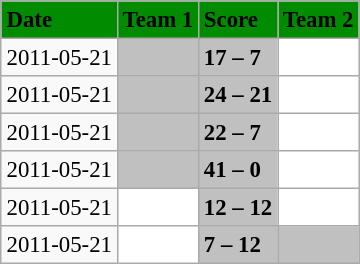<table class="wikitable" style="margin:0.5em auto; font-size:95%">
<tr bgcolor="008B00">
<td><strong>Date</strong></td>
<td><strong>Team 1</strong></td>
<td><strong>Score</strong></td>
<td><strong>Team 2</strong></td>
</tr>
<tr>
<td>2011-05-21</td>
<td bgcolor="silver"></td>
<td bgcolor="silver"><strong>17 – 7</strong></td>
<td bgcolor="white"></td>
</tr>
<tr>
<td>2011-05-21</td>
<td bgcolor="silver"></td>
<td bgcolor="silver"><strong>24 – 21</strong></td>
<td bgcolor="white"></td>
</tr>
<tr>
<td>2011-05-21</td>
<td bgcolor="silver"></td>
<td bgcolor="silver"><strong>22 – 7</strong></td>
<td bgcolor="white"></td>
</tr>
<tr>
<td>2011-05-21</td>
<td bgcolor="silver"></td>
<td bgcolor="silver"><strong>41 – 0</strong></td>
<td bgcolor="white"></td>
</tr>
<tr>
<td>2011-05-21</td>
<td bgcolor="white"></td>
<td bgcolor="silver"><strong>12 – 12</strong></td>
<td bgcolor="white"></td>
</tr>
<tr>
<td>2011-05-21</td>
<td bgcolor="white"></td>
<td bgcolor="silver"><strong>7 – 12</strong></td>
<td bgcolor="silver"></td>
</tr>
</table>
